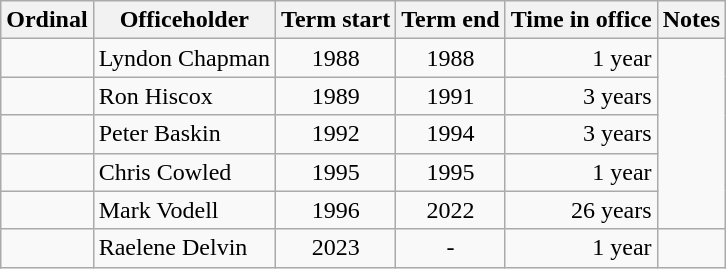<table class="wikitable sortable">
<tr>
<th>Ordinal</th>
<th>Officeholder</th>
<th>Term start</th>
<th>Term end</th>
<th>Time in office</th>
<th>Notes</th>
</tr>
<tr>
<td align=center></td>
<td>Lyndon Chapman</td>
<td align=center>1988</td>
<td align=center>1988</td>
<td align=right>1 year</td>
<td rowspan=5></td>
</tr>
<tr>
<td align=center></td>
<td>Ron Hiscox</td>
<td align=center>1989</td>
<td align=center>1991</td>
<td align=right>3 years</td>
</tr>
<tr>
<td align=center></td>
<td>Peter Baskin</td>
<td align=center>1992</td>
<td align=center>1994</td>
<td align=right>3 years</td>
</tr>
<tr>
<td align=center></td>
<td>Chris Cowled</td>
<td align=center>1995</td>
<td align=center>1995</td>
<td align=right>1 year</td>
</tr>
<tr>
<td align=center></td>
<td>Mark Vodell</td>
<td align=center>1996</td>
<td align=center>2022</td>
<td align=right>26 years</td>
</tr>
<tr>
<td align=center></td>
<td>Raelene Delvin</td>
<td align=center>2023</td>
<td align=center>-</td>
<td align="right">1 year</td>
</tr>
</table>
